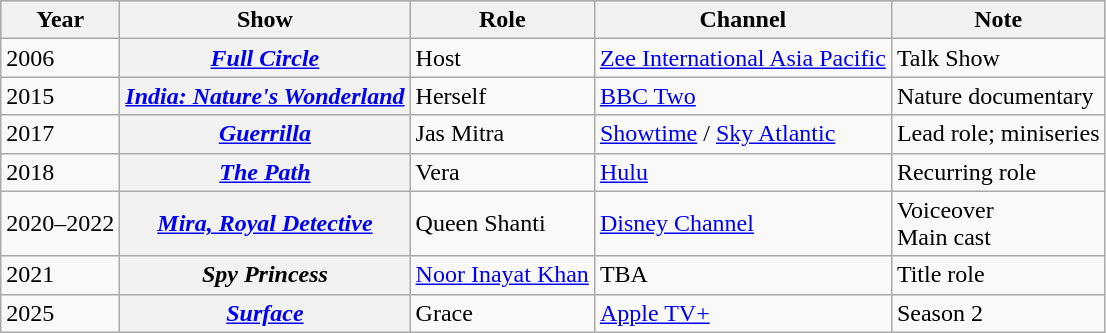<table class="wikitable plainrowheaders">
<tr style="background:#ccc; text-align:center;">
<th scope="col">Year</th>
<th scope="col">Show</th>
<th scope="col">Role</th>
<th scope="col">Channel</th>
<th scope="col">Note</th>
</tr>
<tr>
<td>2006</td>
<th scope="row"><em><a href='#'>Full Circle</a></em></th>
<td>Host</td>
<td><a href='#'>Zee International Asia Pacific</a></td>
<td>Talk Show</td>
</tr>
<tr>
<td>2015</td>
<th scope="row"><em><a href='#'>India: Nature's Wonderland</a></em></th>
<td>Herself</td>
<td><a href='#'>BBC Two</a></td>
<td>Nature documentary</td>
</tr>
<tr>
<td>2017</td>
<th scope="row"><em><a href='#'>Guerrilla</a></em></th>
<td>Jas Mitra</td>
<td><a href='#'>Showtime</a> / <a href='#'>Sky Atlantic</a></td>
<td>Lead role; miniseries</td>
</tr>
<tr>
<td>2018</td>
<th scope="row"><em><a href='#'>The Path</a></em></th>
<td>Vera</td>
<td><a href='#'>Hulu</a></td>
<td>Recurring role</td>
</tr>
<tr>
<td>2020–2022</td>
<th scope="row"><em><a href='#'>Mira, Royal Detective</a></em></th>
<td>Queen Shanti</td>
<td><a href='#'>Disney Channel</a></td>
<td>Voiceover<br>Main cast</td>
</tr>
<tr>
<td>2021</td>
<th scope="row"><em>Spy Princess</em></th>
<td><a href='#'>Noor Inayat Khan</a></td>
<td>TBA</td>
<td>Title role</td>
</tr>
<tr>
<td>2025</td>
<th scope="row"><em><a href='#'>Surface</a></em></th>
<td>Grace</td>
<td><a href='#'>Apple TV+</a></td>
<td>Season 2</td>
</tr>
</table>
